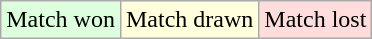<table class="wikitable">
<tr bgcolor="#ddffdd">
<td>Match won</td>
<td bgcolor="#ffffdd">Match drawn</td>
<td bgcolor="#ffdddd">Match lost</td>
</tr>
</table>
